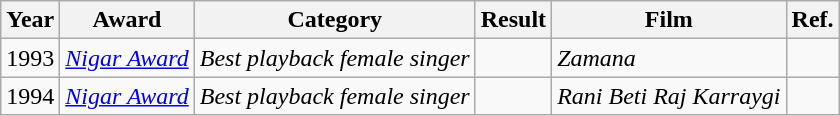<table class="wikitable">
<tr>
<th>Year</th>
<th>Award</th>
<th>Category</th>
<th>Result</th>
<th>Film</th>
<th>Ref.</th>
</tr>
<tr>
<td>1993</td>
<td><em><a href='#'>Nigar Award</a></em></td>
<td><em>Best playback female singer</em></td>
<td></td>
<td><em>Zamana</em></td>
<td></td>
</tr>
<tr>
<td>1994</td>
<td><em><a href='#'>Nigar Award</a></em></td>
<td><em>Best playback female singer</em></td>
<td></td>
<td><em>Rani Beti Raj Karraygi</em></td>
<td></td>
</tr>
</table>
